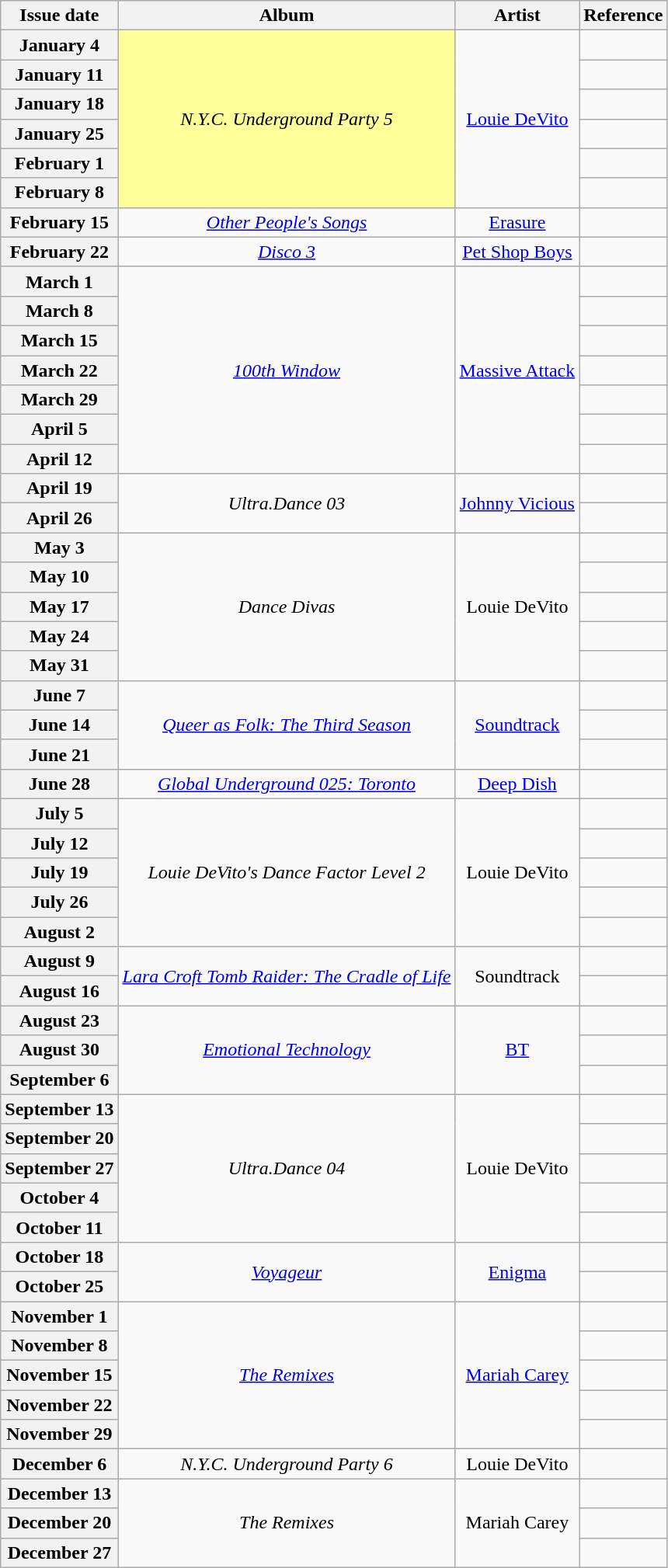<table class="wikitable plainrowheaders" style="text-align:center">
<tr>
<th scope="col">Issue date</th>
<th scope="col">Album</th>
<th scope="col">Artist</th>
<th scope="col">Reference</th>
</tr>
<tr>
<th scope="row">January 4</th>
<td bgcolor=#FFFF99 rowspan="6"><em>N.Y.C. Underground Party 5</em> </td>
<td rowspan="6"><a href='#'>Louie DeVito</a></td>
<td></td>
</tr>
<tr>
<th scope="row">January 11</th>
<td></td>
</tr>
<tr>
<th scope="row">January 18</th>
<td></td>
</tr>
<tr>
<th scope="row">January 25</th>
<td></td>
</tr>
<tr>
<th scope="row">February 1</th>
<td></td>
</tr>
<tr>
<th scope="row">February 8</th>
<td></td>
</tr>
<tr>
<th scope="row">February 15</th>
<td><em><a href='#'>Other People's Songs</a></em></td>
<td><a href='#'>Erasure</a></td>
<td></td>
</tr>
<tr>
<th scope="row">February 22</th>
<td><em><a href='#'>Disco 3</a></em></td>
<td><a href='#'>Pet Shop Boys</a></td>
<td></td>
</tr>
<tr>
<th scope="row">March 1</th>
<td rowspan="7"><em><a href='#'>100th Window</a></em></td>
<td rowspan="7"><a href='#'>Massive Attack</a></td>
<td></td>
</tr>
<tr>
<th scope="row">March 8</th>
<td></td>
</tr>
<tr>
<th scope="row">March 15</th>
<td></td>
</tr>
<tr>
<th scope="row">March 22</th>
<td></td>
</tr>
<tr>
<th scope="row">March 29</th>
<td></td>
</tr>
<tr>
<th scope="row">April 5</th>
<td></td>
</tr>
<tr>
<th scope="row">April 12</th>
<td></td>
</tr>
<tr>
<th scope="row">April 19</th>
<td rowspan="2"><em>Ultra.Dance 03</em></td>
<td rowspan="2"><a href='#'>Johnny Vicious</a></td>
<td></td>
</tr>
<tr>
<th scope="row">April 26</th>
<td></td>
</tr>
<tr>
<th scope="row">May 3</th>
<td rowspan="5"><em>Dance Divas</em></td>
<td rowspan="5">Louie DeVito</td>
<td></td>
</tr>
<tr>
<th scope="row">May 10</th>
<td></td>
</tr>
<tr>
<th scope="row">May 17</th>
<td></td>
</tr>
<tr>
<th scope="row">May 24</th>
<td></td>
</tr>
<tr>
<th scope="row">May 31</th>
<td></td>
</tr>
<tr>
<th scope="row">June 7</th>
<td rowspan="3"><em><a href='#'>Queer as Folk: The Third Season</a></em></td>
<td rowspan="3"><a href='#'>Soundtrack</a></td>
<td></td>
</tr>
<tr>
<th scope="row">June 14</th>
<td></td>
</tr>
<tr>
<th scope="row">June 21</th>
<td></td>
</tr>
<tr>
<th scope="row">June 28</th>
<td><em><a href='#'>Global Underground 025: Toronto</a></em></td>
<td><a href='#'>Deep Dish</a></td>
<td></td>
</tr>
<tr>
<th scope="row">July 5</th>
<td rowspan="5"><em>Louie DeVito's Dance Factor Level 2</em></td>
<td rowspan="5">Louie DeVito</td>
<td></td>
</tr>
<tr>
<th scope="row">July 12</th>
<td></td>
</tr>
<tr>
<th scope="row">July 19</th>
<td></td>
</tr>
<tr>
<th scope="row">July 26</th>
<td></td>
</tr>
<tr>
<th scope="row">August 2</th>
<td></td>
</tr>
<tr>
<th scope="row">August 9</th>
<td rowspan="2"><em><a href='#'>Lara Croft Tomb Raider: The Cradle of Life</a></em></td>
<td rowspan="2">Soundtrack</td>
<td></td>
</tr>
<tr>
<th scope="row">August 16</th>
<td></td>
</tr>
<tr>
<th scope="row">August 23</th>
<td rowspan="3"><em><a href='#'>Emotional Technology</a></em></td>
<td rowspan="3"><a href='#'>BT</a></td>
<td></td>
</tr>
<tr>
<th scope="row">August 30</th>
<td></td>
</tr>
<tr>
<th scope="row">September 6</th>
<td></td>
</tr>
<tr>
<th scope="row">September 13</th>
<td rowspan="5"><em>Ultra.Dance 04</em></td>
<td rowspan="5">Louie DeVito</td>
<td></td>
</tr>
<tr>
<th scope="row">September 20</th>
<td></td>
</tr>
<tr>
<th scope="row">September 27</th>
<td></td>
</tr>
<tr>
<th scope="row">October 4</th>
<td></td>
</tr>
<tr>
<th scope="row">October 11</th>
<td></td>
</tr>
<tr>
<th scope="row">October 18</th>
<td rowspan="2"><em><a href='#'>Voyageur</a></em></td>
<td rowspan="2"><a href='#'>Enigma</a></td>
<td></td>
</tr>
<tr>
<th scope="row">October 25</th>
<td></td>
</tr>
<tr>
<th scope="row">November 1</th>
<td rowspan="5"><em><a href='#'>The Remixes</a></em></td>
<td rowspan="5"><a href='#'>Mariah Carey</a></td>
<td></td>
</tr>
<tr>
<th scope="row">November 8</th>
<td></td>
</tr>
<tr>
<th scope="row">November 15</th>
<td></td>
</tr>
<tr>
<th scope="row">November 22</th>
<td></td>
</tr>
<tr>
<th scope="row">November 29</th>
<td></td>
</tr>
<tr>
<th scope="row">December 6</th>
<td><em>N.Y.C. Underground Party 6</em></td>
<td>Louie DeVito</td>
<td></td>
</tr>
<tr>
<th scope="row">December 13</th>
<td rowspan="3"><em>The Remixes</em></td>
<td rowspan="3">Mariah Carey</td>
<td></td>
</tr>
<tr>
<th scope="row">December 20</th>
<td></td>
</tr>
<tr>
<th scope="row">December 27</th>
<td></td>
</tr>
</table>
